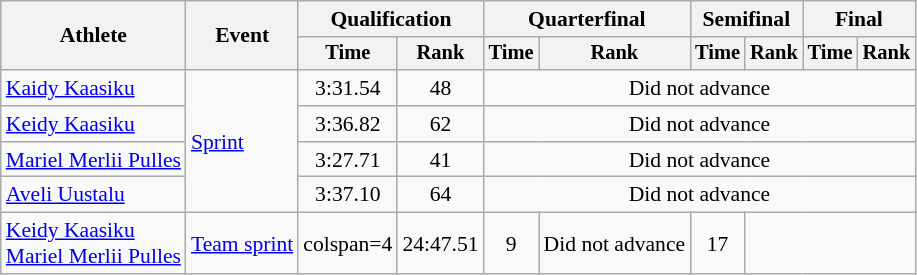<table class=wikitable style=font-size:90%;text-align:center>
<tr>
<th rowspan=2>Athlete</th>
<th rowspan=2>Event</th>
<th colspan=2>Qualification</th>
<th colspan=2>Quarterfinal</th>
<th colspan=2>Semifinal</th>
<th colspan=2>Final</th>
</tr>
<tr style=font-size:95%>
<th>Time</th>
<th>Rank</th>
<th>Time</th>
<th>Rank</th>
<th>Time</th>
<th>Rank</th>
<th>Time</th>
<th>Rank</th>
</tr>
<tr>
<td align=left><a href='#'>Kaidy Kaasiku</a></td>
<td align=left rowspan=4><a href='#'>Sprint</a></td>
<td>3:31.54</td>
<td>48</td>
<td colspan=6>Did not advance</td>
</tr>
<tr>
<td align=left><a href='#'>Keidy Kaasiku</a></td>
<td>3:36.82</td>
<td>62</td>
<td colspan=6>Did not advance</td>
</tr>
<tr>
<td align=left><a href='#'>Mariel Merlii Pulles</a></td>
<td>3:27.71</td>
<td>41</td>
<td colspan=6>Did not advance</td>
</tr>
<tr>
<td align=left><a href='#'>Aveli Uustalu</a></td>
<td>3:37.10</td>
<td>64</td>
<td colspan=6>Did not advance</td>
</tr>
<tr align=center>
<td align=left><a href='#'>Keidy Kaasiku</a><br><a href='#'>Mariel Merlii Pulles</a></td>
<td align=left><a href='#'>Team sprint</a></td>
<td>colspan=4 </td>
<td>24:47.51</td>
<td>9</td>
<td>Did not advance</td>
<td>17</td>
</tr>
</table>
